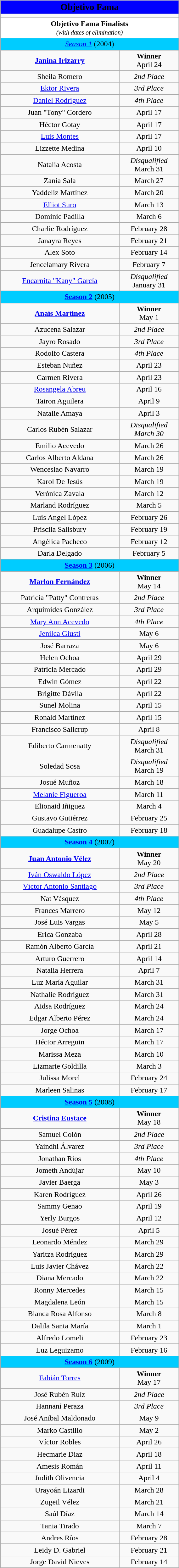<table border="1" cellspacing="0" cellpadding="2" align="right" width="30%" style="margin-left:15px; text-align:center" class=wikitable>
<tr>
<td colspan="2" style="background:#0000FF; text-align:center;"><big><strong><span>Objetivo Fama</span></strong></big></td>
</tr>
<tr>
<td colspan="2" align="center"></td>
</tr>
<tr>
<td colspan="2" style="background:#FFFFFF; text-align:center;"><strong>Objetivo Fama Finalists</strong><br><small><em>(with dates of elimination)</em></small></td>
</tr>
<tr>
<td colspan="2" style="background:#00CCFF; text-align:center;"><em><a href='#'>Season 1</a></em> (2004)</td>
</tr>
<tr>
<td><strong><a href='#'>Janina Irizarry</a></strong></td>
<td><strong>Winner</strong><br>April 24</td>
</tr>
<tr>
<td>Sheila Romero</td>
<td><em>2nd Place</em></td>
</tr>
<tr>
<td><a href='#'>Ektor Rivera</a></td>
<td><em>3rd Place</em></td>
</tr>
<tr>
<td><a href='#'>Daniel Rodríguez</a></td>
<td><em>4th Place</em></td>
</tr>
<tr>
<td>Juan "Tony" Cordero</td>
<td>April 17</td>
</tr>
<tr>
<td>Héctor Gotay</td>
<td>April 17</td>
</tr>
<tr>
<td><a href='#'>Luis Montes</a></td>
<td>April 17</td>
</tr>
<tr>
<td>Lizzette Medina</td>
<td>April 10</td>
</tr>
<tr>
<td>Natalia Acosta</td>
<td><em>Disqualified</em><br> March 31</td>
</tr>
<tr>
<td>Zania Sala</td>
<td>March 27</td>
</tr>
<tr>
<td>Yaddeliz Martínez</td>
<td>March 20</td>
</tr>
<tr>
<td><a href='#'>Elliot Suro</a></td>
<td>March 13</td>
</tr>
<tr>
<td>Dominic Padilla</td>
<td>March 6</td>
</tr>
<tr>
<td>Charlie Rodríguez</td>
<td>February 28</td>
</tr>
<tr>
<td>Janayra Reyes</td>
<td>February 21</td>
</tr>
<tr>
<td>Alex Soto</td>
<td>February 14</td>
</tr>
<tr>
<td>Jencelamary Rivera</td>
<td>February 7</td>
</tr>
<tr>
<td><a href='#'>Encarnita "Kany" García</a></td>
<td><em>Disqualified</em><br>January 31</td>
</tr>
<tr>
<td colspan="2" style="background:#00CCFF; text-align:center;"><strong><a href='#'>Season 2</a></strong> (2005)</td>
</tr>
<tr>
<td><strong><a href='#'>Anaís Martínez</a></strong></td>
<td><strong>Winner</strong><br>May 1</td>
</tr>
<tr>
<td>Azucena Salazar</td>
<td><em>2nd Place</em></td>
</tr>
<tr>
<td>Jayro Rosado</td>
<td><em>3rd Place</em></td>
</tr>
<tr>
<td>Rodolfo Castera</td>
<td><em>4th Place</em></td>
</tr>
<tr>
<td>Esteban Nuñez</td>
<td>April 23</td>
</tr>
<tr>
<td>Carmen Rivera</td>
<td>April 23</td>
</tr>
<tr>
<td><a href='#'>Rosangela Abreu</a></td>
<td>April 16</td>
</tr>
<tr>
<td>Tairon Aguilera</td>
<td>April 9</td>
</tr>
<tr>
<td>Natalie Amaya</td>
<td>April 3</td>
</tr>
<tr>
<td>Carlos Rubén Salazar</td>
<td><em>Disqualified<br>March 30</em></td>
</tr>
<tr>
<td>Emilio Acevedo</td>
<td>March 26</td>
</tr>
<tr>
<td>Carlos Alberto Aldana</td>
<td>March 26</td>
</tr>
<tr>
<td>Wenceslao Navarro</td>
<td>March 19</td>
</tr>
<tr>
<td>Karol De Jesús</td>
<td>March 19</td>
</tr>
<tr>
<td>Verónica Zavala</td>
<td>March 12</td>
</tr>
<tr>
<td>Marland Rodríguez</td>
<td>March 5</td>
</tr>
<tr>
<td>Luis Angel López</td>
<td>February 26</td>
</tr>
<tr>
<td>Priscila Salisbury</td>
<td>February 19</td>
</tr>
<tr>
<td>Angélica Pacheco</td>
<td>February 12</td>
</tr>
<tr>
<td>Darla Delgado</td>
<td>February 5</td>
</tr>
<tr>
<td colspan="2" style="background:#00CCFF; text-align:center;"><strong><a href='#'>Season 3</a></strong> (2006)</td>
</tr>
<tr>
<td><strong><a href='#'>Marlon Fernández</a></strong></td>
<td><strong>Winner</strong><br>May 14</td>
</tr>
<tr>
<td>Patricia "Patty" Contreras</td>
<td><em>2nd Place</em></td>
</tr>
<tr>
<td>Arquímides González</td>
<td><em>3rd Place</em></td>
</tr>
<tr>
<td><a href='#'>Mary Ann Acevedo</a></td>
<td><em>4th Place</em></td>
</tr>
<tr>
<td><a href='#'>Jenilca Giusti</a></td>
<td>May 6</td>
</tr>
<tr>
<td>José Barraza</td>
<td>May 6</td>
</tr>
<tr>
<td>Helen Ochoa</td>
<td>April 29</td>
</tr>
<tr>
<td>Patricia Mercado</td>
<td>April 29</td>
</tr>
<tr>
<td>Edwin Gómez</td>
<td>April 22</td>
</tr>
<tr>
<td>Brigitte Dávila</td>
<td>April 22</td>
</tr>
<tr>
<td>Sunel Molina</td>
<td>April 15</td>
</tr>
<tr>
<td>Ronald Martínez</td>
<td>April 15</td>
</tr>
<tr>
<td>Francisco Salicrup</td>
<td>April 8</td>
</tr>
<tr>
<td>Ediberto Carmenatty</td>
<td><em>Disqualified</em><br>March 31</td>
</tr>
<tr>
<td>Soledad Sosa</td>
<td><em>Disqualified</em><br>March 19</td>
</tr>
<tr>
<td>Josué Muñoz</td>
<td>March 18</td>
</tr>
<tr>
<td><a href='#'>Melanie Figueroa</a></td>
<td>March 11</td>
</tr>
<tr>
<td>Elionaid Iñiguez</td>
<td>March 4</td>
</tr>
<tr>
<td>Gustavo Gutiérrez</td>
<td>February 25</td>
</tr>
<tr>
<td>Guadalupe Castro</td>
<td>February 18</td>
</tr>
<tr>
<td colspan="2" style="background:#00CCFF; text-align:center;"><strong><a href='#'>Season 4</a></strong> (2007)</td>
</tr>
<tr>
<td><strong><a href='#'>Juan Antonio Vélez</a></strong></td>
<td><strong>Winner</strong><br>May 20</td>
</tr>
<tr>
<td><a href='#'>Iván Oswaldo López</a></td>
<td><em>2nd Place</em></td>
</tr>
<tr>
<td><a href='#'>Víctor Antonio Santiago</a></td>
<td><em>3rd Place</em></td>
</tr>
<tr>
<td>Nat Vásquez</td>
<td><em>4th Place</em></td>
</tr>
<tr>
<td>Frances Marrero</td>
<td>May 12</td>
</tr>
<tr>
<td>José Luis Vargas</td>
<td>May 5</td>
</tr>
<tr>
<td>Erica Gonzaba</td>
<td>April 28</td>
</tr>
<tr>
<td>Ramón Alberto García</td>
<td>April 21</td>
</tr>
<tr>
<td>Arturo Guerrero</td>
<td>April 14</td>
</tr>
<tr>
<td>Natalia Herrera</td>
<td>April 7</td>
</tr>
<tr>
<td>Luz María Aguilar</td>
<td>March 31</td>
</tr>
<tr>
<td>Nathalie Rodríguez</td>
<td>March 31</td>
</tr>
<tr>
<td>Aidsa Rodríguez</td>
<td>March 24</td>
</tr>
<tr>
<td>Edgar Alberto Pérez</td>
<td>March 24</td>
</tr>
<tr>
<td>Jorge Ochoa</td>
<td>March 17</td>
</tr>
<tr>
<td>Héctor Arreguin</td>
<td>March 17</td>
</tr>
<tr>
<td>Marissa Meza</td>
<td>March 10</td>
</tr>
<tr>
<td>Lizmarie Goldilla</td>
<td>March 3</td>
</tr>
<tr>
<td>Julissa Morel</td>
<td>February 24</td>
</tr>
<tr>
<td>Marleen Salinas</td>
<td>February 17</td>
</tr>
<tr>
<td colspan="2" style="background:#00CCFF; text-align:center;"><strong><a href='#'>Season 5</a></strong> (2008)</td>
</tr>
<tr>
<td><strong><a href='#'>Cristina Eustace</a></strong></td>
<td><strong>Winner</strong><br>May 18</td>
</tr>
<tr>
<td>Samuel Colón</td>
<td><em>2nd Place</em></td>
</tr>
<tr>
<td>Yaindhi Álvarez</td>
<td><em>3rd Place</em></td>
</tr>
<tr>
<td>Jonathan Rios</td>
<td><em>4th Place</em></td>
</tr>
<tr>
<td>Jometh Andújar</td>
<td>May 10</td>
</tr>
<tr>
<td>Javier Baerga</td>
<td>May 3</td>
</tr>
<tr>
<td>Karen Rodríguez</td>
<td>April 26</td>
</tr>
<tr>
<td>Sammy Genao</td>
<td>April 19</td>
</tr>
<tr>
<td>Yerly Burgos</td>
<td>April 12</td>
</tr>
<tr>
<td>Josué Pérez</td>
<td>April 5</td>
</tr>
<tr>
<td>Leonardo Méndez</td>
<td>March 29</td>
</tr>
<tr>
<td>Yaritza Rodríguez</td>
<td>March 29</td>
</tr>
<tr>
<td>Luis Javier Chávez</td>
<td>March 22</td>
</tr>
<tr>
<td>Diana Mercado</td>
<td>March 22</td>
</tr>
<tr>
<td>Ronny Mercedes</td>
<td>March 15</td>
</tr>
<tr>
<td>Magdalena León</td>
<td>March 15</td>
</tr>
<tr>
<td>Blanca Rosa Alfonso</td>
<td>March 8</td>
</tr>
<tr>
<td>Dalila Santa María</td>
<td>March 1</td>
</tr>
<tr>
<td>Alfredo Lomeli</td>
<td>February 23</td>
</tr>
<tr>
<td>Luz Leguizamo</td>
<td>February 16</td>
</tr>
<tr>
<td colspan="2" style="background:#00CCFF; text-align:center;"><strong><a href='#'>Season 6</a></strong> (2009)</td>
</tr>
<tr>
<td><a href='#'>Fabián Torres</a></td>
<td><strong>Winner</strong><br>May 17</td>
</tr>
<tr>
<td>José Rubén Ruíz</td>
<td><em>2nd Place</em></td>
</tr>
<tr>
<td>Hannaní Peraza</td>
<td><em>3rd Place</em></td>
</tr>
<tr>
<td>José Aníbal Maldonado</td>
<td>May 9</td>
</tr>
<tr>
<td>Marko Castillo</td>
<td>May 2</td>
</tr>
<tr>
<td>Víctor Robles</td>
<td>April 26</td>
</tr>
<tr>
<td>Hecmarie Diaz</td>
<td>April 18</td>
</tr>
<tr>
<td>Amesis Román</td>
<td>April 11</td>
</tr>
<tr>
<td>Judith Olivencia</td>
<td>April 4</td>
</tr>
<tr>
<td>Urayoán Lizardi</td>
<td>March 28</td>
</tr>
<tr>
<td>Zugeil Vélez</td>
<td>March 21</td>
</tr>
<tr>
<td>Saúl Díaz</td>
<td>March 14</td>
</tr>
<tr>
<td>Tania Tirado</td>
<td>March 7</td>
</tr>
<tr>
<td>Andres Ríos</td>
<td>February 28</td>
</tr>
<tr>
<td>Leidy D. Gabriel</td>
<td>February 21</td>
</tr>
<tr>
<td>Jorge David Nieves</td>
<td>February 14</td>
</tr>
<tr>
</tr>
</table>
